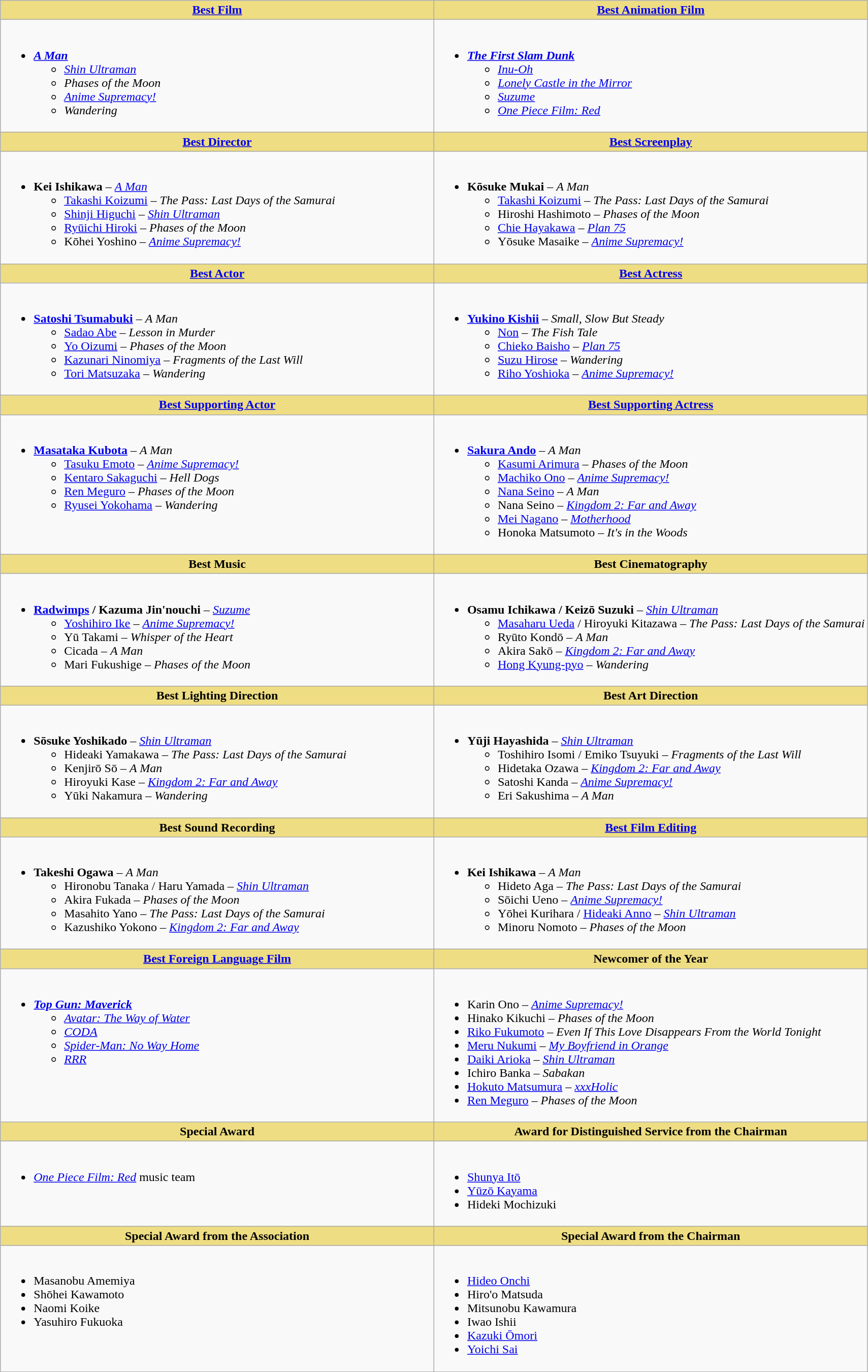<table class=wikitable>
<tr>
<th style="background:#EEDD82; width:50%"><a href='#'>Best Film</a></th>
<th style="background:#EEDD82; width:50%"><a href='#'>Best Animation Film</a></th>
</tr>
<tr>
<td valign="top"><br><ul><li><strong><em><a href='#'>A Man</a></em></strong><ul><li><em><a href='#'>Shin Ultraman</a></em></li><li><em>Phases of the Moon</em></li><li><em><a href='#'>Anime Supremacy!</a></em></li><li><em>Wandering</em></li></ul></li></ul></td>
<td valign="top"><br><ul><li><strong><em><a href='#'>The First Slam Dunk</a></em></strong><ul><li><em><a href='#'>Inu-Oh</a></em></li><li><em><a href='#'>Lonely Castle in the Mirror</a></em></li><li><em><a href='#'>Suzume</a></em></li><li><em><a href='#'>One Piece Film: Red</a></em></li></ul></li></ul></td>
</tr>
<tr>
<th style="background:#EEDD82"><a href='#'>Best Director</a></th>
<th style="background:#EEDD82"><a href='#'>Best Screenplay</a></th>
</tr>
<tr>
<td valign="top"><br><ul><li><strong>Kei Ishikawa</strong> – <em><a href='#'>A Man</a></em><ul><li><a href='#'>Takashi Koizumi</a> – <em>The Pass: Last Days of the Samurai</em></li><li><a href='#'>Shinji Higuchi</a> – <em><a href='#'>Shin Ultraman</a></em></li><li><a href='#'>Ryūichi Hiroki</a> – <em>Phases of the Moon</em></li><li>Kōhei Yoshino – <em><a href='#'>Anime Supremacy!</a></em></li></ul></li></ul></td>
<td valign="top"><br><ul><li><strong>Kōsuke Mukai</strong> – <em>A Man</em><ul><li><a href='#'>Takashi Koizumi</a> – <em>The Pass: Last Days of the Samurai</em></li><li>Hiroshi Hashimoto – <em>Phases of the Moon</em></li><li><a href='#'>Chie Hayakawa</a> – <em><a href='#'>Plan 75</a></em></li><li>Yōsuke Masaike – <em><a href='#'>Anime Supremacy!</a></em></li></ul></li></ul></td>
</tr>
<tr>
<th style="background:#EEDD82"><a href='#'>Best Actor</a></th>
<th style="background:#EEDD82"><a href='#'>Best Actress</a></th>
</tr>
<tr>
<td valign="top"><br><ul><li><strong><a href='#'>Satoshi Tsumabuki</a></strong> – <em>A Man</em><ul><li><a href='#'>Sadao Abe</a> – <em>Lesson in Murder</em></li><li><a href='#'>Yo Oizumi</a> – <em>Phases of the Moon</em></li><li><a href='#'>Kazunari Ninomiya</a> – <em>Fragments of the Last Will</em></li><li><a href='#'>Tori Matsuzaka</a> – <em>Wandering</em></li></ul></li></ul></td>
<td valign="top"><br><ul><li><strong><a href='#'>Yukino Kishii</a></strong> – <em>Small, Slow But Steady</em><ul><li><a href='#'>Non</a> – <em>The Fish Tale</em></li><li><a href='#'>Chieko Baisho</a> – <em><a href='#'>Plan 75</a></em></li><li><a href='#'>Suzu Hirose</a> – <em>Wandering</em></li><li><a href='#'>Riho Yoshioka</a> – <em><a href='#'>Anime Supremacy!</a></em></li></ul></li></ul></td>
</tr>
<tr>
<th style="background:#EEDD82"><a href='#'>Best Supporting Actor</a></th>
<th style="background:#EEDD82"><a href='#'>Best Supporting Actress</a></th>
</tr>
<tr>
<td valign="top"><br><ul><li><strong><a href='#'>Masataka Kubota</a></strong> – <em>A Man</em><ul><li><a href='#'>Tasuku Emoto</a> – <em><a href='#'>Anime Supremacy!</a></em></li><li><a href='#'>Kentaro Sakaguchi</a> – <em>Hell Dogs</em></li><li><a href='#'>Ren Meguro</a> – <em>Phases of the Moon</em></li><li><a href='#'>Ryusei Yokohama</a> – <em>Wandering</em></li></ul></li></ul></td>
<td valign="top"><br><ul><li><strong><a href='#'>Sakura Ando</a></strong> – <em>A Man</em><ul><li><a href='#'>Kasumi Arimura</a> – <em>Phases of the Moon</em></li><li><a href='#'>Machiko Ono</a> – <em><a href='#'>Anime Supremacy!</a></em></li><li><a href='#'>Nana Seino</a> – <em>A Man</em></li><li>Nana Seino – <em><a href='#'>Kingdom 2: Far and Away</a></em></li><li><a href='#'>Mei Nagano</a> – <a href='#'><em>Motherhood</em></a></li><li>Honoka Matsumoto – <em>It's in the Woods</em></li></ul></li></ul></td>
</tr>
<tr>
<th style="background:#EEDD82">Best Music</th>
<th style="background:#EEDD82">Best Cinematography</th>
</tr>
<tr>
<td valign="top"><br><ul><li><strong><a href='#'>Radwimps</a> / Kazuma Jin'nouchi</strong> – <em><a href='#'>Suzume</a></em><ul><li><a href='#'>Yoshihiro Ike</a> – <em><a href='#'>Anime Supremacy!</a></em></li><li>Yū Takami – <em>Whisper of the Heart</em></li><li>Cicada – <em>A Man</em></li><li>Mari Fukushige – <em>Phases of the Moon</em></li></ul></li></ul></td>
<td valign="top"><br><ul><li><strong>Osamu Ichikawa / Keizō Suzuki</strong> – <em><a href='#'>Shin Ultraman</a></em><ul><li><a href='#'>Masaharu Ueda</a> / Hiroyuki Kitazawa – <em>The Pass: Last Days of the Samurai</em></li><li>Ryūto Kondō – <em>A Man</em></li><li>Akira Sakō – <em><a href='#'>Kingdom 2: Far and Away</a></em></li><li><a href='#'>Hong Kyung-pyo</a> – <em>Wandering</em></li></ul></li></ul></td>
</tr>
<tr>
<th style="background:#EEDD82">Best Lighting Direction</th>
<th style="background:#EEDD82">Best Art Direction</th>
</tr>
<tr>
<td valign="top"><br><ul><li><strong>Sōsuke Yoshikado</strong> – <em><a href='#'>Shin Ultraman</a></em><ul><li>Hideaki Yamakawa – <em>The Pass: Last Days of the Samurai</em></li><li>Kenjirō Sō – <em>A Man</em></li><li>Hiroyuki Kase – <em><a href='#'>Kingdom 2: Far and Away</a></em></li><li>Yūki Nakamura – <em>Wandering</em></li></ul></li></ul></td>
<td valign="top"><br><ul><li><strong>Yūji Hayashida</strong> – <em><a href='#'>Shin Ultraman</a></em><ul><li>Toshihiro Isomi / Emiko Tsuyuki – <em>Fragments of the Last Will</em></li><li>Hidetaka Ozawa – <em><a href='#'>Kingdom 2: Far and Away</a></em></li><li>Satoshi Kanda – <em><a href='#'>Anime Supremacy!</a></em></li><li>Eri Sakushima – <em>A Man</em></li></ul></li></ul></td>
</tr>
<tr>
<th style="background:#EEDD82">Best Sound Recording</th>
<th style="background:#EEDD82"><a href='#'>Best Film Editing</a></th>
</tr>
<tr>
<td valign="top"><br><ul><li><strong>Takeshi Ogawa</strong> – <em>A Man</em><ul><li>Hironobu Tanaka / Haru Yamada – <em><a href='#'>Shin Ultraman</a></em></li><li>Akira Fukada – <em>Phases of the Moon</em></li><li>Masahito Yano – <em>The Pass: Last Days of the Samurai</em></li><li>Kazushiko Yokono – <em><a href='#'>Kingdom 2: Far and Away</a></em></li></ul></li></ul></td>
<td valign="top"><br><ul><li><strong>Kei Ishikawa</strong> – <em>A Man</em><ul><li>Hideto Aga – <em>The Pass: Last Days of the Samurai</em></li><li>Sōichi Ueno – <em><a href='#'>Anime Supremacy!</a></em></li><li>Yōhei Kurihara / <a href='#'>Hideaki Anno</a> – <em><a href='#'>Shin Ultraman</a></em></li><li>Minoru Nomoto – <em>Phases of the Moon</em></li></ul></li></ul></td>
</tr>
<tr>
<th style="background:#EEDD82"><a href='#'>Best Foreign Language Film</a></th>
<th style="background:#EEDD82">Newcomer of the Year</th>
</tr>
<tr>
<td valign="top"><br><ul><li><strong><em><a href='#'>Top Gun: Maverick</a></em></strong><ul><li><em><a href='#'>Avatar: The Way of Water</a></em></li><li><em><a href='#'>CODA</a></em></li><li><em><a href='#'>Spider-Man: No Way Home</a></em></li><li><em><a href='#'>RRR</a></em></li></ul></li></ul></td>
<td valign="top"><br><ul><li>Karin Ono – <em><a href='#'>Anime Supremacy!</a></em></li><li>Hinako Kikuchi – <em>Phases of the Moon</em></li><li><a href='#'>Riko Fukumoto</a> – <em>Even If This Love Disappears From the World Tonight</em></li><li><a href='#'>Meru Nukumi</a> – <em><a href='#'>My Boyfriend in Orange</a></em></li><li><a href='#'>Daiki Arioka</a> – <em><a href='#'>Shin Ultraman</a></em></li><li>Ichiro Banka – <em>Sabakan</em></li><li><a href='#'>Hokuto Matsumura</a> – <em><a href='#'>xxxHolic</a></em></li><li><a href='#'>Ren Meguro</a> – <em>Phases of the Moon</em></li></ul></td>
</tr>
<tr>
<th style="background:#EEDD82">Special Award</th>
<th style="background:#EEDD82">Award for Distinguished Service from the Chairman</th>
</tr>
<tr>
<td valign="top"><br><ul><li><em><a href='#'>One Piece Film: Red</a></em> music team</li></ul></td>
<td valign="top"><br><ul><li><a href='#'>Shunya Itō</a></li><li><a href='#'>Yūzō Kayama</a></li><li>Hideki Mochizuki</li></ul></td>
</tr>
<tr>
<th style="background:#EEDD82">Special Award from the Association</th>
<th style="background:#EEDD82">Special Award from the Chairman</th>
</tr>
<tr>
<td valign="top"><br><ul><li>Masanobu Amemiya</li><li>Shōhei Kawamoto</li><li>Naomi Koike</li><li>Yasuhiro Fukuoka</li></ul></td>
<td valign="top"><br><ul><li><a href='#'>Hideo Onchi</a></li><li>Hiro'o Matsuda</li><li>Mitsunobu Kawamura</li><li>Iwao Ishii</li><li><a href='#'>Kazuki Ōmori</a></li><li><a href='#'>Yoichi Sai</a></li></ul></td>
</tr>
</table>
